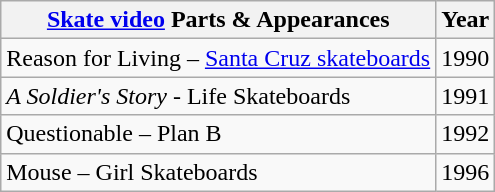<table class="wikitable">
<tr>
<th><a href='#'>Skate video</a> Parts & Appearances</th>
<th>Year</th>
</tr>
<tr>
<td>Reason for Living – <a href='#'>Santa Cruz skateboards</a></td>
<td>1990</td>
</tr>
<tr>
<td><em>A Soldier's Story -</em> Life Skateboards</td>
<td>1991</td>
</tr>
<tr>
<td>Questionable – Plan B</td>
<td>1992</td>
</tr>
<tr>
<td>Mouse – Girl Skateboards</td>
<td>1996</td>
</tr>
</table>
